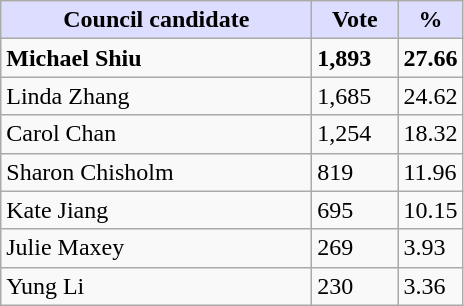<table class="wikitable">
<tr>
<th style="background:#ddf; width:200px;">Council candidate</th>
<th style="background:#ddf; width:50px;">Vote</th>
<th style="background:#ddf; width:30px;">%</th>
</tr>
<tr>
<td><strong>Michael Shiu</strong></td>
<td><strong>1,893</strong></td>
<td><strong>27.66</strong></td>
</tr>
<tr>
<td>Linda Zhang</td>
<td>1,685</td>
<td>24.62</td>
</tr>
<tr>
<td>Carol Chan</td>
<td>1,254</td>
<td>18.32</td>
</tr>
<tr>
<td>Sharon Chisholm</td>
<td>819</td>
<td>11.96</td>
</tr>
<tr>
<td>Kate Jiang</td>
<td>695</td>
<td>10.15</td>
</tr>
<tr>
<td>Julie Maxey</td>
<td>269</td>
<td>3.93</td>
</tr>
<tr>
<td>Yung Li</td>
<td>230</td>
<td>3.36</td>
</tr>
</table>
